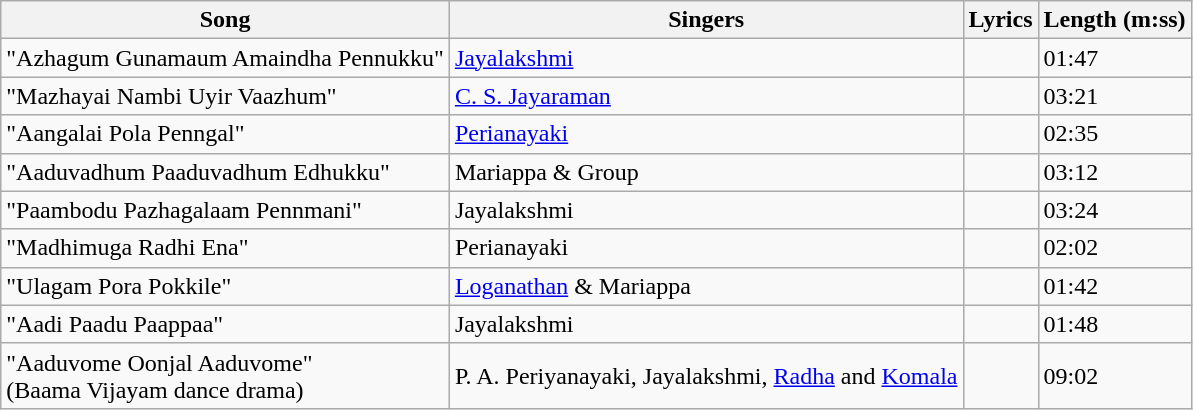<table class="wikitable">
<tr>
<th>Song</th>
<th>Singers</th>
<th>Lyrics</th>
<th>Length (m:ss)</th>
</tr>
<tr>
<td>"Azhagum Gunamaum Amaindha Pennukku"</td>
<td><a href='#'>Jayalakshmi</a></td>
<td></td>
<td>01:47</td>
</tr>
<tr>
<td>"Mazhayai Nambi Uyir Vaazhum"</td>
<td><a href='#'>C. S. Jayaraman</a></td>
<td></td>
<td>03:21</td>
</tr>
<tr>
<td>"Aangalai Pola Penngal"</td>
<td><a href='#'>Perianayaki</a></td>
<td></td>
<td>02:35</td>
</tr>
<tr>
<td>"Aaduvadhum Paaduvadhum Edhukku"</td>
<td>Mariappa & Group</td>
<td></td>
<td>03:12</td>
</tr>
<tr>
<td>"Paambodu Pazhagalaam Pennmani"</td>
<td>Jayalakshmi</td>
<td></td>
<td>03:24</td>
</tr>
<tr>
<td>"Madhimuga Radhi Ena"</td>
<td>Perianayaki</td>
<td></td>
<td>02:02</td>
</tr>
<tr>
<td>"Ulagam Pora Pokkile"</td>
<td><a href='#'>Loganathan</a> & Mariappa</td>
<td></td>
<td>01:42</td>
</tr>
<tr>
<td>"Aadi Paadu Paappaa"</td>
<td>Jayalakshmi</td>
<td></td>
<td>01:48</td>
</tr>
<tr>
<td>"Aaduvome Oonjal Aaduvome"<br>(Baama Vijayam dance drama)</td>
<td>P. A. Periyanayaki, Jayalakshmi, <a href='#'>Radha</a> and <a href='#'>Komala</a></td>
<td></td>
<td>09:02</td>
</tr>
</table>
